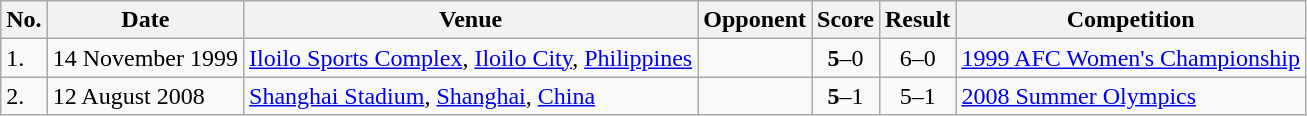<table class="wikitable">
<tr>
<th>No.</th>
<th>Date</th>
<th>Venue</th>
<th>Opponent</th>
<th>Score</th>
<th>Result</th>
<th>Competition</th>
</tr>
<tr>
<td>1.</td>
<td>14 November 1999</td>
<td><a href='#'>Iloilo Sports Complex</a>, <a href='#'>Iloilo City</a>, <a href='#'>Philippines</a></td>
<td></td>
<td align=center><strong>5</strong>–0</td>
<td align=center>6–0</td>
<td><a href='#'>1999 AFC Women's Championship</a></td>
</tr>
<tr>
<td>2.</td>
<td>12 August 2008</td>
<td><a href='#'>Shanghai Stadium</a>, <a href='#'>Shanghai</a>, <a href='#'>China</a></td>
<td></td>
<td align=center><strong>5</strong>–1</td>
<td align=center>5–1</td>
<td><a href='#'>2008 Summer Olympics</a></td>
</tr>
</table>
